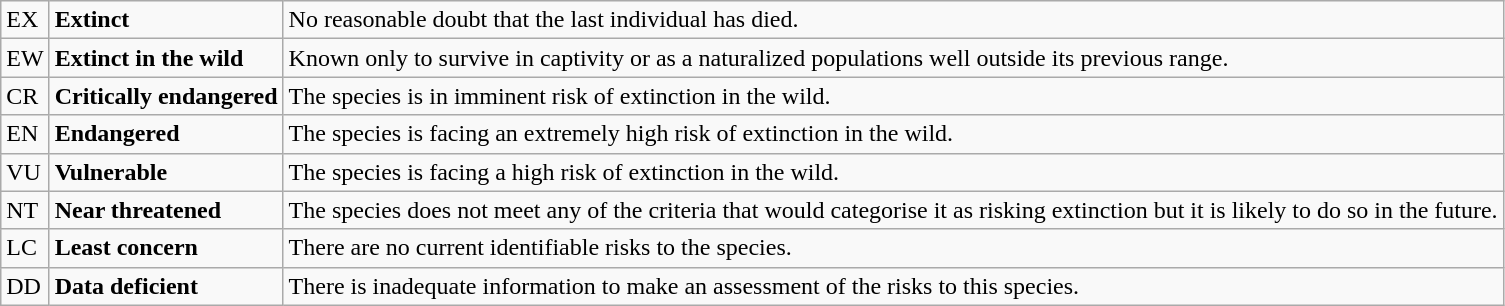<table class="wikitable" style="text-align:left">
<tr>
<td>EX</td>
<td><strong>Extinct</strong></td>
<td>No reasonable doubt that the last individual has died.</td>
</tr>
<tr>
<td>EW</td>
<td><strong>Extinct in the wild</strong></td>
<td>Known only to survive in captivity or as a naturalized populations well outside its previous range.</td>
</tr>
<tr>
<td>CR</td>
<td><strong>Critically endangered</strong></td>
<td>The species is in imminent risk of extinction in the wild.</td>
</tr>
<tr>
<td>EN</td>
<td><strong>Endangered</strong></td>
<td>The species is facing an extremely high risk of extinction in the wild.</td>
</tr>
<tr>
<td>VU</td>
<td><strong>Vulnerable</strong></td>
<td>The species is facing a high risk of extinction in the wild.</td>
</tr>
<tr>
<td>NT</td>
<td><strong>Near threatened</strong></td>
<td>The species does not meet any of the criteria that would categorise it as risking extinction but it is likely to do so in the future.</td>
</tr>
<tr>
<td>LC</td>
<td><strong>Least concern</strong></td>
<td>There are no current identifiable risks to the species.</td>
</tr>
<tr>
<td>DD</td>
<td><strong>Data deficient</strong></td>
<td>There is inadequate information to make an assessment of the risks to this species.</td>
</tr>
</table>
